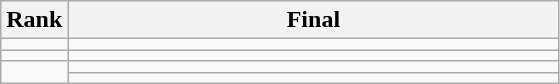<table class="wikitable">
<tr>
<th>Rank</th>
<th style="width: 20em">Final</th>
</tr>
<tr>
<td align="center"></td>
<td></td>
</tr>
<tr>
<td align="center"></td>
<td></td>
</tr>
<tr>
<td rowspan=2 align="center"></td>
<td></td>
</tr>
<tr>
<td></td>
</tr>
</table>
